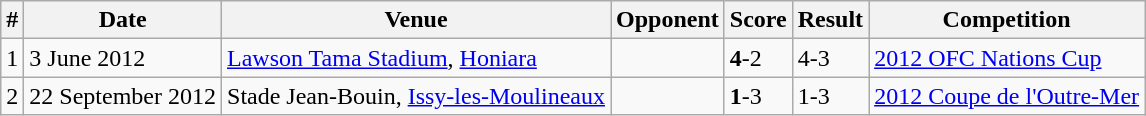<table class="wikitable" style="text-align:left;">
<tr>
<th>#</th>
<th>Date</th>
<th>Venue</th>
<th>Opponent</th>
<th>Score</th>
<th>Result</th>
<th>Competition</th>
</tr>
<tr>
<td>1</td>
<td>3 June 2012</td>
<td><a href='#'>Lawson Tama Stadium</a>, <a href='#'>Honiara</a></td>
<td></td>
<td><strong>4</strong>-2</td>
<td>4-3</td>
<td><a href='#'>2012 OFC Nations Cup</a></td>
</tr>
<tr>
<td>2</td>
<td>22 September 2012</td>
<td>Stade Jean-Bouin, <a href='#'>Issy-les-Moulineaux</a></td>
<td></td>
<td><strong>1</strong>-3</td>
<td>1-3</td>
<td><a href='#'>2012 Coupe de l'Outre-Mer</a></td>
</tr>
</table>
